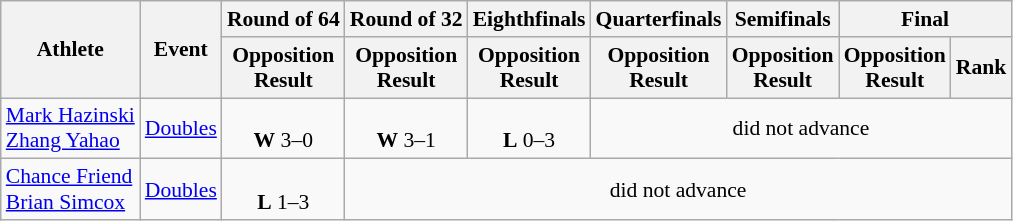<table class="wikitable" border="1" style="font-size:90%">
<tr>
<th rowspan=2>Athlete</th>
<th rowspan=2>Event</th>
<th>Round of 64</th>
<th>Round of 32</th>
<th>Eighthfinals</th>
<th>Quarterfinals</th>
<th>Semifinals</th>
<th colspan=2>Final</th>
</tr>
<tr>
<th>Opposition<br>Result</th>
<th>Opposition<br>Result</th>
<th>Opposition<br>Result</th>
<th>Opposition<br>Result</th>
<th>Opposition<br>Result</th>
<th>Opposition<br>Result</th>
<th>Rank</th>
</tr>
<tr>
<td><a href='#'>Mark Hazinski</a><br><a href='#'>Zhang Yahao</a></td>
<td><a href='#'>Doubles</a></td>
<td align=center><br><strong>W</strong> 3–0</td>
<td align=center><br><strong>W</strong> 3–1</td>
<td align=center><br><strong>L</strong> 0–3</td>
<td align=center colspan=4>did not advance</td>
</tr>
<tr>
<td><a href='#'>Chance Friend</a><br><a href='#'>Brian Simcox</a></td>
<td><a href='#'>Doubles</a></td>
<td align=center><br><strong>L</strong> 1–3</td>
<td align=center colspan=7>did not advance</td>
</tr>
</table>
